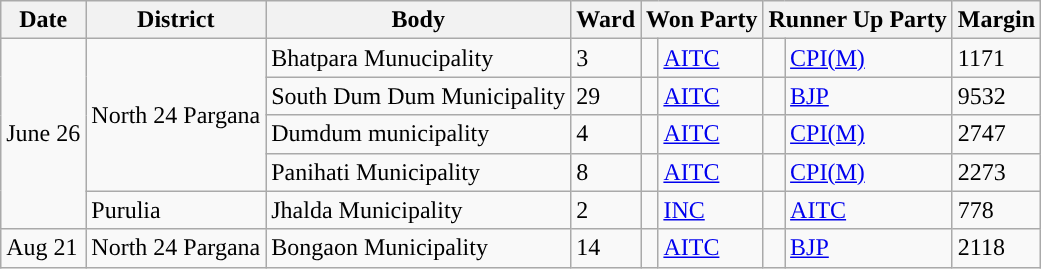<table class="wikitable">
<tr>
<th>Date</th>
<th>District</th>
<th>Body</th>
<th>Ward</th>
<th colspan="2">Won Party</th>
<th colspan="2">Runner Up Party</th>
<th>Margin</th>
</tr>
<tr>
<td rowspan="5">June 26</td>
<td rowspan="4">North 24 Pargana</td>
<td>Bhatpara Munucipality</td>
<td>3</td>
<td></td>
<td><a href='#'>AITC</a></td>
<td></td>
<td><a href='#'>CPI(M)</a></td>
<td>1171</td>
</tr>
<tr>
<td>South Dum Dum Municipality</td>
<td>29</td>
<td></td>
<td><a href='#'>AITC</a></td>
<td></td>
<td><a href='#'>BJP</a></td>
<td>9532</td>
</tr>
<tr>
<td>Dumdum municipality</td>
<td>4</td>
<td></td>
<td><a href='#'>AITC</a></td>
<td></td>
<td><a href='#'>CPI(M)</a></td>
<td>2747</td>
</tr>
<tr>
<td>Panihati Municipality</td>
<td>8</td>
<td></td>
<td><a href='#'>AITC</a></td>
<td></td>
<td><a href='#'>CPI(M)</a></td>
<td>2273</td>
</tr>
<tr>
<td>Purulia</td>
<td>Jhalda Municipality</td>
<td>2</td>
<td></td>
<td><a href='#'>INC</a></td>
<td></td>
<td><a href='#'>AITC</a></td>
<td>778</td>
</tr>
<tr>
<td>Aug 21</td>
<td>North 24 Pargana</td>
<td>Bongaon Municipality</td>
<td>14</td>
<td></td>
<td><a href='#'>AITC</a></td>
<td></td>
<td><a href='#'>BJP</a></td>
<td>2118</td>
</tr>
</table>
